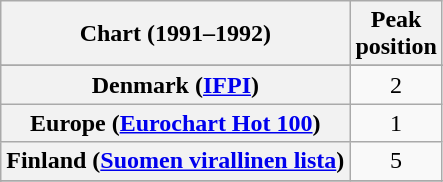<table class="wikitable sortable plainrowheaders" style="text-align:center">
<tr>
<th>Chart (1991–1992)</th>
<th>Peak<br>position</th>
</tr>
<tr>
</tr>
<tr>
</tr>
<tr>
</tr>
<tr>
</tr>
<tr>
<th scope="row">Denmark (<a href='#'>IFPI</a>)</th>
<td>2</td>
</tr>
<tr>
<th scope="row">Europe (<a href='#'>Eurochart Hot 100</a>)</th>
<td>1</td>
</tr>
<tr>
<th scope="row">Finland (<a href='#'>Suomen virallinen lista</a>)</th>
<td>5</td>
</tr>
<tr>
</tr>
<tr>
</tr>
<tr>
</tr>
<tr>
</tr>
<tr>
</tr>
<tr>
</tr>
<tr>
</tr>
<tr>
</tr>
<tr>
</tr>
<tr>
</tr>
<tr>
</tr>
<tr>
</tr>
<tr>
</tr>
</table>
